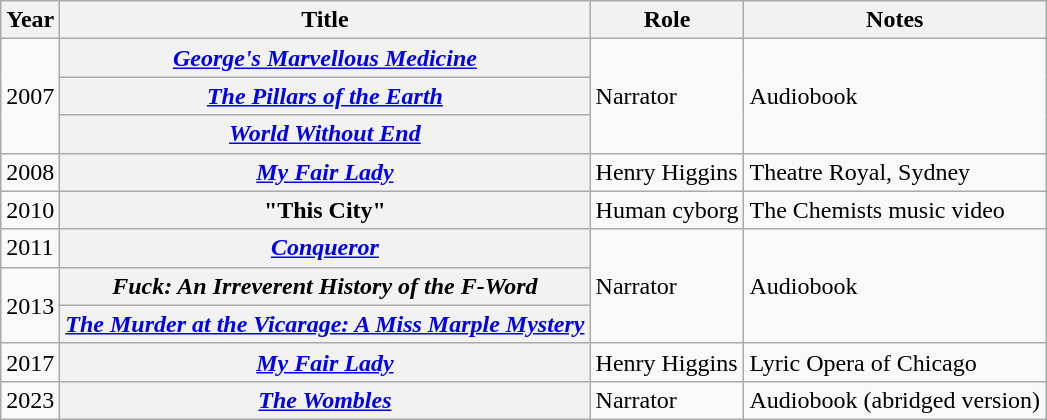<table class="wikitable plainrowheaders sortable">
<tr>
<th scope="col">Year</th>
<th scope="col">Title</th>
<th scope="col">Role</th>
<th scope="col" class="unsortable">Notes</th>
</tr>
<tr>
<td rowspan="3">2007</td>
<th scope="row"><em><a href='#'>George's Marvellous Medicine</a></em></th>
<td rowspan="3">Narrator</td>
<td rowspan="3">Audiobook</td>
</tr>
<tr>
<th scope="row"><em><a href='#'>The Pillars of the Earth</a></em></th>
</tr>
<tr>
<th scope="row"><em><a href='#'>World Without End</a></em></th>
</tr>
<tr>
<td>2008</td>
<th scope="row"><em><a href='#'>My Fair Lady</a></em></th>
<td>Henry Higgins</td>
<td>Theatre Royal, Sydney</td>
</tr>
<tr>
<td>2010</td>
<th scope="row">"This City"</th>
<td>Human cyborg</td>
<td>The Chemists music video</td>
</tr>
<tr>
<td>2011</td>
<th scope="row"><em><a href='#'>Conqueror</a></em></th>
<td rowspan="3">Narrator</td>
<td rowspan="3">Audiobook</td>
</tr>
<tr>
<td rowspan="2">2013</td>
<th scope="row"><em>Fuck: An Irreverent History of the F-Word</em></th>
</tr>
<tr>
<th scope="row"><em><a href='#'>The Murder at the Vicarage: A Miss Marple Mystery</a></em></th>
</tr>
<tr>
<td>2017</td>
<th scope="row"><em><a href='#'>My Fair Lady</a></em></th>
<td>Henry Higgins</td>
<td>Lyric Opera of Chicago</td>
</tr>
<tr>
<td>2023</td>
<th scope="row"><em><a href='#'>The Wombles</a></em></th>
<td>Narrator</td>
<td>Audiobook (abridged version)</td>
</tr>
</table>
